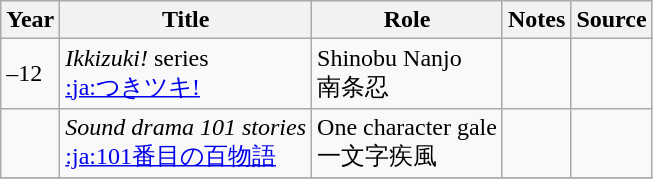<table class="wikitable sortable plainrowheaders">
<tr>
<th>Year</th>
<th>Title</th>
<th>Role</th>
<th class="unsortable">Notes</th>
<th class="unsortable">Source</th>
</tr>
<tr>
<td>–12</td>
<td><em>Ikkizuki!</em> series<br><a href='#'>:ja:つきツキ!</a></td>
<td>Shinobu Nanjo<br>南条忍</td>
<td></td>
<td></td>
</tr>
<tr>
<td></td>
<td><em>Sound drama 101 stories</em><br><a href='#'>:ja:101番目の百物語</a></td>
<td>One character gale<br>一文字疾風</td>
<td></td>
<td></td>
</tr>
<tr>
</tr>
</table>
